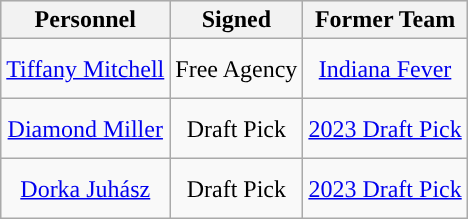<table class="wikitable" style="text-align: center">
<tr align="center" bgcolor="#dddddd">
<th><strong>Personnel</strong></th>
<th><strong>Signed</strong></th>
<th><strong>Former Team</strong></th>
</tr>
<tr style="height:40px">
<td><a href='#'>Tiffany Mitchell</a></td>
<td>Free Agency</td>
<td><a href='#'>Indiana Fever</a></td>
</tr>
<tr style="height:40px">
<td><a href='#'>Diamond Miller</a></td>
<td>Draft Pick</td>
<td><a href='#'>2023 Draft Pick</a></td>
</tr>
<tr style="height:40px">
<td><a href='#'>Dorka Juhász</a></td>
<td>Draft Pick</td>
<td><a href='#'>2023 Draft Pick</a></td>
</tr>
</table>
